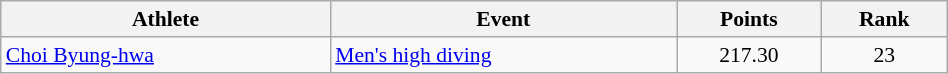<table class="wikitable" style="text-align:center; font-size:90%; width:50%;">
<tr>
<th>Athlete</th>
<th>Event</th>
<th>Points</th>
<th>Rank</th>
</tr>
<tr>
<td align=left><a href='#'>Choi Byung-hwa</a></td>
<td align=left><a href='#'>Men's high diving</a></td>
<td>217.30</td>
<td>23</td>
</tr>
</table>
